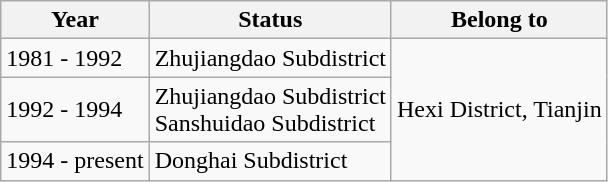<table class="wikitable">
<tr>
<th>Year</th>
<th>Status</th>
<th>Belong to</th>
</tr>
<tr>
<td>1981 - 1992</td>
<td>Zhujiangdao Subdistrict</td>
<td rowspan="3">Hexi District, Tianjin</td>
</tr>
<tr>
<td>1992 - 1994</td>
<td>Zhujiangdao Subdistrict<br>Sanshuidao Subdistrict</td>
</tr>
<tr>
<td>1994 - present</td>
<td>Donghai Subdistrict</td>
</tr>
</table>
